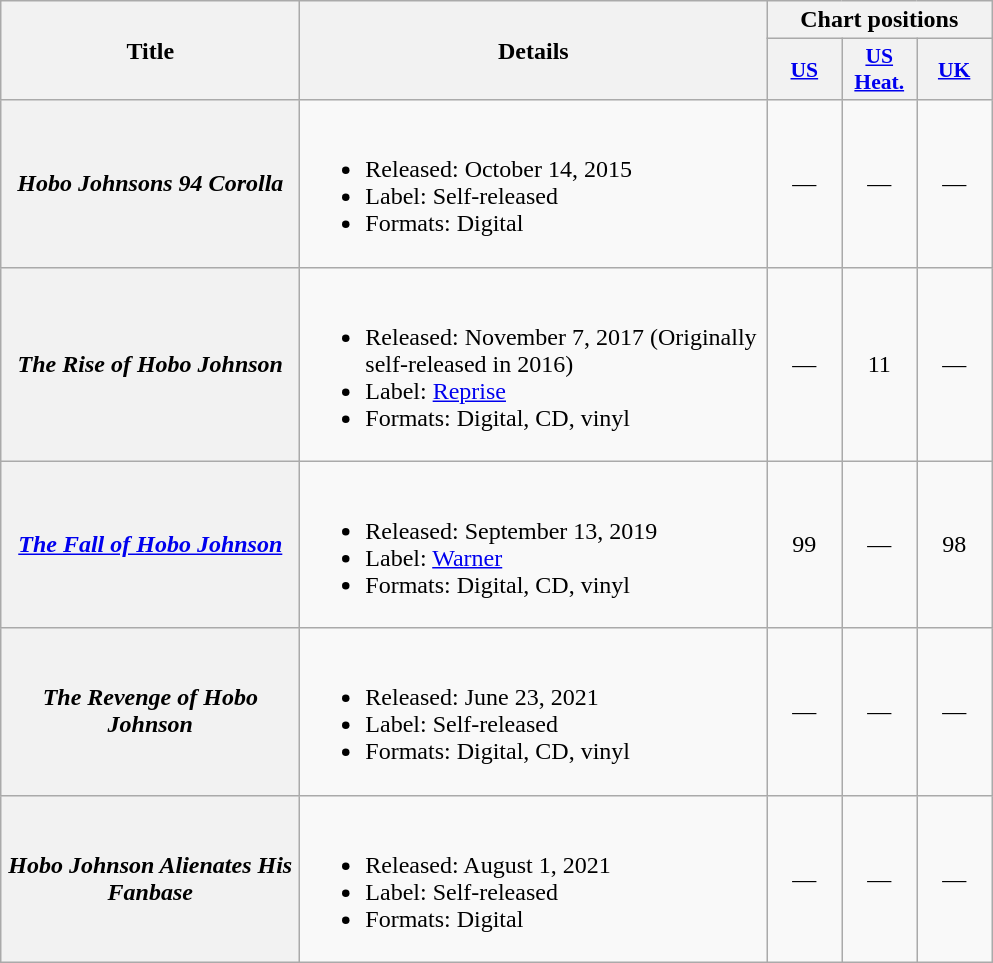<table class="wikitable plainrowheaders">
<tr>
<th scope="col" rowspan="2" style="width:12em;">Title</th>
<th scope="col" rowspan="2" style="width:19em;">Details</th>
<th scope="col" colspan="3">Chart positions</th>
</tr>
<tr>
<th scope="col" style="width:3em;font-size:90%;"><a href='#'>US</a></th>
<th scope="col" style="width:3em;font-size:90%;"><a href='#'>US Heat.</a></th>
<th scope="col" style="width:3em;font-size:90%;"><a href='#'>UK</a></th>
</tr>
<tr>
<th scope="row"><em>Hobo Johnsons 94 Corolla</em></th>
<td><br><ul><li>Released: October 14, 2015</li><li>Label: Self-released</li><li>Formats: Digital</li></ul></td>
<td style="text-align:center;">—</td>
<td style="text-align:center;">—</td>
<td style="text-align:center;">—</td>
</tr>
<tr>
<th scope="row"><em>The Rise of Hobo Johnson</em></th>
<td><br><ul><li>Released: November 7, 2017 (Originally self-released in 2016)</li><li>Label: <a href='#'>Reprise</a></li><li>Formats: Digital, CD, vinyl</li></ul></td>
<td style="text-align:center;">—</td>
<td style="text-align:center;">11</td>
<td style="text-align:center;">—</td>
</tr>
<tr>
<th scope="row"><em><a href='#'>The Fall of Hobo Johnson</a></em></th>
<td><br><ul><li>Released: September 13, 2019</li><li>Label: <a href='#'>Warner</a></li><li>Formats: Digital, CD, vinyl</li></ul></td>
<td style="text-align:center;">99</td>
<td style="text-align:center;">—</td>
<td style="text-align:center;">98</td>
</tr>
<tr>
<th scope="row"><em>The Revenge of Hobo Johnson</em></th>
<td><br><ul><li>Released: June 23, 2021</li><li>Label: Self-released</li><li>Formats: Digital, CD, vinyl</li></ul></td>
<td style="text-align:center;">—</td>
<td style="text-align:center;">—</td>
<td style="text-align:center;">—</td>
</tr>
<tr>
<th scope="row"><em>Hobo Johnson Alienates His Fanbase</em></th>
<td><br><ul><li>Released: August 1, 2021</li><li>Label: Self-released</li><li>Formats: Digital</li></ul></td>
<td style="text-align:center;">—</td>
<td style="text-align:center;">—</td>
<td style="text-align:center;">—</td>
</tr>
</table>
